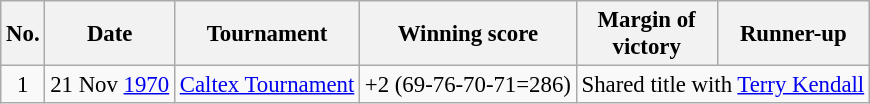<table class="wikitable" style="font-size:95%;">
<tr>
<th>No.</th>
<th>Date</th>
<th>Tournament</th>
<th>Winning score</th>
<th>Margin of<br>victory</th>
<th>Runner-up</th>
</tr>
<tr>
<td align=center>1</td>
<td align=right>21 Nov <a href='#'>1970</a></td>
<td><a href='#'>Caltex Tournament</a></td>
<td>+2 (69-76-70-71=286)</td>
<td colspan=2>Shared title with  <a href='#'>Terry Kendall</a></td>
</tr>
</table>
